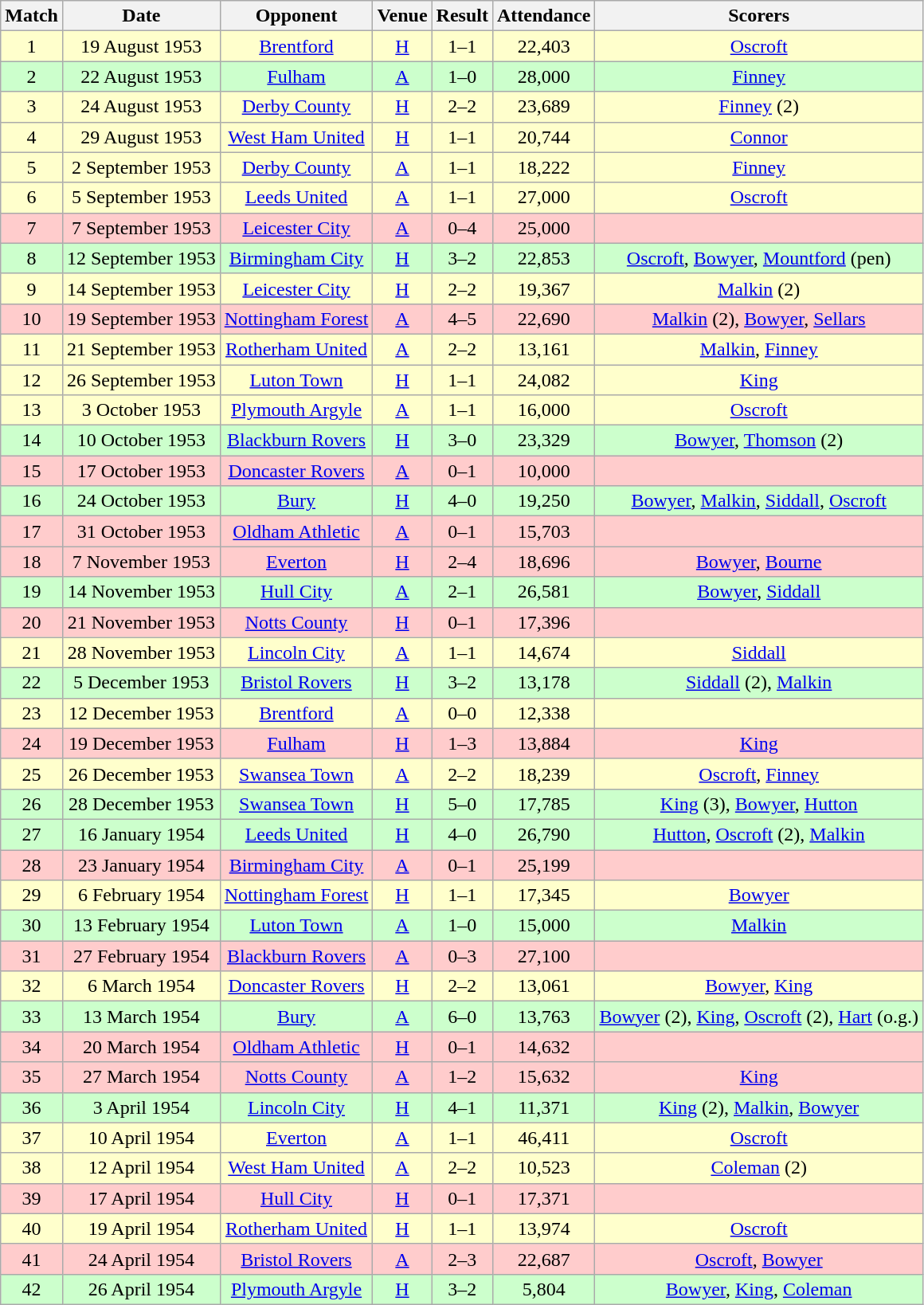<table class="wikitable" style="font-size:100%; text-align:center">
<tr>
<th>Match</th>
<th>Date</th>
<th>Opponent</th>
<th>Venue</th>
<th>Result</th>
<th>Attendance</th>
<th>Scorers</th>
</tr>
<tr style="background-color: #FFFFCC;">
<td>1</td>
<td>19 August 1953</td>
<td><a href='#'>Brentford</a></td>
<td><a href='#'>H</a></td>
<td>1–1</td>
<td>22,403</td>
<td><a href='#'>Oscroft</a></td>
</tr>
<tr style="background-color: #CCFFCC;">
<td>2</td>
<td>22 August 1953</td>
<td><a href='#'>Fulham</a></td>
<td><a href='#'>A</a></td>
<td>1–0</td>
<td>28,000</td>
<td><a href='#'>Finney</a></td>
</tr>
<tr style="background-color: #FFFFCC;">
<td>3</td>
<td>24 August 1953</td>
<td><a href='#'>Derby County</a></td>
<td><a href='#'>H</a></td>
<td>2–2</td>
<td>23,689</td>
<td><a href='#'>Finney</a> (2)</td>
</tr>
<tr style="background-color: #FFFFCC;">
<td>4</td>
<td>29 August 1953</td>
<td><a href='#'>West Ham United</a></td>
<td><a href='#'>H</a></td>
<td>1–1</td>
<td>20,744</td>
<td><a href='#'>Connor</a></td>
</tr>
<tr style="background-color: #FFFFCC;">
<td>5</td>
<td>2 September 1953</td>
<td><a href='#'>Derby County</a></td>
<td><a href='#'>A</a></td>
<td>1–1</td>
<td>18,222</td>
<td><a href='#'>Finney</a></td>
</tr>
<tr style="background-color: #FFFFCC;">
<td>6</td>
<td>5 September 1953</td>
<td><a href='#'>Leeds United</a></td>
<td><a href='#'>A</a></td>
<td>1–1</td>
<td>27,000</td>
<td><a href='#'>Oscroft</a></td>
</tr>
<tr style="background-color: #FFCCCC;">
<td>7</td>
<td>7 September 1953</td>
<td><a href='#'>Leicester City</a></td>
<td><a href='#'>A</a></td>
<td>0–4</td>
<td>25,000</td>
<td></td>
</tr>
<tr style="background-color: #CCFFCC;">
<td>8</td>
<td>12 September 1953</td>
<td><a href='#'>Birmingham City</a></td>
<td><a href='#'>H</a></td>
<td>3–2</td>
<td>22,853</td>
<td><a href='#'>Oscroft</a>, <a href='#'>Bowyer</a>, <a href='#'>Mountford</a> (pen)</td>
</tr>
<tr style="background-color: #FFFFCC;">
<td>9</td>
<td>14 September 1953</td>
<td><a href='#'>Leicester City</a></td>
<td><a href='#'>H</a></td>
<td>2–2</td>
<td>19,367</td>
<td><a href='#'>Malkin</a> (2)</td>
</tr>
<tr style="background-color: #FFCCCC;">
<td>10</td>
<td>19 September 1953</td>
<td><a href='#'>Nottingham Forest</a></td>
<td><a href='#'>A</a></td>
<td>4–5</td>
<td>22,690</td>
<td><a href='#'>Malkin</a> (2), <a href='#'>Bowyer</a>, <a href='#'>Sellars</a></td>
</tr>
<tr style="background-color: #FFFFCC;">
<td>11</td>
<td>21 September 1953</td>
<td><a href='#'>Rotherham United</a></td>
<td><a href='#'>A</a></td>
<td>2–2</td>
<td>13,161</td>
<td><a href='#'>Malkin</a>, <a href='#'>Finney</a></td>
</tr>
<tr style="background-color: #FFFFCC;">
<td>12</td>
<td>26 September 1953</td>
<td><a href='#'>Luton Town</a></td>
<td><a href='#'>H</a></td>
<td>1–1</td>
<td>24,082</td>
<td><a href='#'>King</a></td>
</tr>
<tr style="background-color: #FFFFCC;">
<td>13</td>
<td>3 October 1953</td>
<td><a href='#'>Plymouth Argyle</a></td>
<td><a href='#'>A</a></td>
<td>1–1</td>
<td>16,000</td>
<td><a href='#'>Oscroft</a></td>
</tr>
<tr style="background-color: #CCFFCC;">
<td>14</td>
<td>10 October 1953</td>
<td><a href='#'>Blackburn Rovers</a></td>
<td><a href='#'>H</a></td>
<td>3–0</td>
<td>23,329</td>
<td><a href='#'>Bowyer</a>, <a href='#'>Thomson</a> (2)</td>
</tr>
<tr style="background-color: #FFCCCC;">
<td>15</td>
<td>17 October 1953</td>
<td><a href='#'>Doncaster Rovers</a></td>
<td><a href='#'>A</a></td>
<td>0–1</td>
<td>10,000</td>
<td></td>
</tr>
<tr style="background-color: #CCFFCC;">
<td>16</td>
<td>24 October 1953</td>
<td><a href='#'>Bury</a></td>
<td><a href='#'>H</a></td>
<td>4–0</td>
<td>19,250</td>
<td><a href='#'>Bowyer</a>, <a href='#'>Malkin</a>, <a href='#'>Siddall</a>, <a href='#'>Oscroft</a></td>
</tr>
<tr style="background-color: #FFCCCC;">
<td>17</td>
<td>31 October 1953</td>
<td><a href='#'>Oldham Athletic</a></td>
<td><a href='#'>A</a></td>
<td>0–1</td>
<td>15,703</td>
<td></td>
</tr>
<tr style="background-color: #FFCCCC;">
<td>18</td>
<td>7 November 1953</td>
<td><a href='#'>Everton</a></td>
<td><a href='#'>H</a></td>
<td>2–4</td>
<td>18,696</td>
<td><a href='#'>Bowyer</a>, <a href='#'>Bourne</a></td>
</tr>
<tr style="background-color: #CCFFCC;">
<td>19</td>
<td>14 November 1953</td>
<td><a href='#'>Hull City</a></td>
<td><a href='#'>A</a></td>
<td>2–1</td>
<td>26,581</td>
<td><a href='#'>Bowyer</a>, <a href='#'>Siddall</a></td>
</tr>
<tr style="background-color: #FFCCCC;">
<td>20</td>
<td>21 November 1953</td>
<td><a href='#'>Notts County</a></td>
<td><a href='#'>H</a></td>
<td>0–1</td>
<td>17,396</td>
<td></td>
</tr>
<tr style="background-color: #FFFFCC;">
<td>21</td>
<td>28 November 1953</td>
<td><a href='#'>Lincoln City</a></td>
<td><a href='#'>A</a></td>
<td>1–1</td>
<td>14,674</td>
<td><a href='#'>Siddall</a></td>
</tr>
<tr style="background-color: #CCFFCC;">
<td>22</td>
<td>5 December 1953</td>
<td><a href='#'>Bristol Rovers</a></td>
<td><a href='#'>H</a></td>
<td>3–2</td>
<td>13,178</td>
<td><a href='#'>Siddall</a> (2), <a href='#'>Malkin</a></td>
</tr>
<tr style="background-color: #FFFFCC;">
<td>23</td>
<td>12 December 1953</td>
<td><a href='#'>Brentford</a></td>
<td><a href='#'>A</a></td>
<td>0–0</td>
<td>12,338</td>
<td></td>
</tr>
<tr style="background-color: #FFCCCC;">
<td>24</td>
<td>19 December 1953</td>
<td><a href='#'>Fulham</a></td>
<td><a href='#'>H</a></td>
<td>1–3</td>
<td>13,884</td>
<td><a href='#'>King</a></td>
</tr>
<tr style="background-color: #FFFFCC;">
<td>25</td>
<td>26 December 1953</td>
<td><a href='#'>Swansea Town</a></td>
<td><a href='#'>A</a></td>
<td>2–2</td>
<td>18,239</td>
<td><a href='#'>Oscroft</a>, <a href='#'>Finney</a></td>
</tr>
<tr style="background-color: #CCFFCC;">
<td>26</td>
<td>28 December 1953</td>
<td><a href='#'>Swansea Town</a></td>
<td><a href='#'>H</a></td>
<td>5–0</td>
<td>17,785</td>
<td><a href='#'>King</a> (3), <a href='#'>Bowyer</a>, <a href='#'>Hutton</a></td>
</tr>
<tr style="background-color: #CCFFCC;">
<td>27</td>
<td>16 January 1954</td>
<td><a href='#'>Leeds United</a></td>
<td><a href='#'>H</a></td>
<td>4–0</td>
<td>26,790</td>
<td><a href='#'>Hutton</a>, <a href='#'>Oscroft</a> (2), <a href='#'>Malkin</a></td>
</tr>
<tr style="background-color: #FFCCCC;">
<td>28</td>
<td>23 January 1954</td>
<td><a href='#'>Birmingham City</a></td>
<td><a href='#'>A</a></td>
<td>0–1</td>
<td>25,199</td>
<td></td>
</tr>
<tr style="background-color: #FFFFCC;">
<td>29</td>
<td>6 February 1954</td>
<td><a href='#'>Nottingham Forest</a></td>
<td><a href='#'>H</a></td>
<td>1–1</td>
<td>17,345</td>
<td><a href='#'>Bowyer</a></td>
</tr>
<tr style="background-color: #CCFFCC;">
<td>30</td>
<td>13 February 1954</td>
<td><a href='#'>Luton Town</a></td>
<td><a href='#'>A</a></td>
<td>1–0</td>
<td>15,000</td>
<td><a href='#'>Malkin</a></td>
</tr>
<tr style="background-color: #FFCCCC;">
<td>31</td>
<td>27 February 1954</td>
<td><a href='#'>Blackburn Rovers</a></td>
<td><a href='#'>A</a></td>
<td>0–3</td>
<td>27,100</td>
<td></td>
</tr>
<tr style="background-color: #FFFFCC;">
<td>32</td>
<td>6 March 1954</td>
<td><a href='#'>Doncaster Rovers</a></td>
<td><a href='#'>H</a></td>
<td>2–2</td>
<td>13,061</td>
<td><a href='#'>Bowyer</a>, <a href='#'>King</a></td>
</tr>
<tr style="background-color: #CCFFCC;">
<td>33</td>
<td>13 March 1954</td>
<td><a href='#'>Bury</a></td>
<td><a href='#'>A</a></td>
<td>6–0</td>
<td>13,763</td>
<td><a href='#'>Bowyer</a> (2), <a href='#'>King</a>, <a href='#'>Oscroft</a> (2), <a href='#'>Hart</a> (o.g.)</td>
</tr>
<tr style="background-color: #FFCCCC;">
<td>34</td>
<td>20 March 1954</td>
<td><a href='#'>Oldham Athletic</a></td>
<td><a href='#'>H</a></td>
<td>0–1</td>
<td>14,632</td>
<td></td>
</tr>
<tr style="background-color: #FFCCCC;">
<td>35</td>
<td>27 March 1954</td>
<td><a href='#'>Notts County</a></td>
<td><a href='#'>A</a></td>
<td>1–2</td>
<td>15,632</td>
<td><a href='#'>King</a></td>
</tr>
<tr style="background-color: #CCFFCC;">
<td>36</td>
<td>3 April 1954</td>
<td><a href='#'>Lincoln City</a></td>
<td><a href='#'>H</a></td>
<td>4–1</td>
<td>11,371</td>
<td><a href='#'>King</a> (2), <a href='#'>Malkin</a>, <a href='#'>Bowyer</a></td>
</tr>
<tr style="background-color: #FFFFCC;">
<td>37</td>
<td>10 April 1954</td>
<td><a href='#'>Everton</a></td>
<td><a href='#'>A</a></td>
<td>1–1</td>
<td>46,411</td>
<td><a href='#'>Oscroft</a></td>
</tr>
<tr style="background-color: #FFFFCC;">
<td>38</td>
<td>12 April 1954</td>
<td><a href='#'>West Ham United</a></td>
<td><a href='#'>A</a></td>
<td>2–2</td>
<td>10,523</td>
<td><a href='#'>Coleman</a> (2)</td>
</tr>
<tr style="background-color: #FFCCCC;">
<td>39</td>
<td>17 April 1954</td>
<td><a href='#'>Hull City</a></td>
<td><a href='#'>H</a></td>
<td>0–1</td>
<td>17,371</td>
<td></td>
</tr>
<tr style="background-color: #FFFFCC;">
<td>40</td>
<td>19 April 1954</td>
<td><a href='#'>Rotherham United</a></td>
<td><a href='#'>H</a></td>
<td>1–1</td>
<td>13,974</td>
<td><a href='#'>Oscroft</a></td>
</tr>
<tr style="background-color: #FFCCCC;">
<td>41</td>
<td>24 April 1954</td>
<td><a href='#'>Bristol Rovers</a></td>
<td><a href='#'>A</a></td>
<td>2–3</td>
<td>22,687</td>
<td><a href='#'>Oscroft</a>, <a href='#'>Bowyer</a></td>
</tr>
<tr style="background-color: #CCFFCC;">
<td>42</td>
<td>26 April 1954</td>
<td><a href='#'>Plymouth Argyle</a></td>
<td><a href='#'>H</a></td>
<td>3–2</td>
<td>5,804</td>
<td><a href='#'>Bowyer</a>, <a href='#'>King</a>, <a href='#'>Coleman</a></td>
</tr>
</table>
